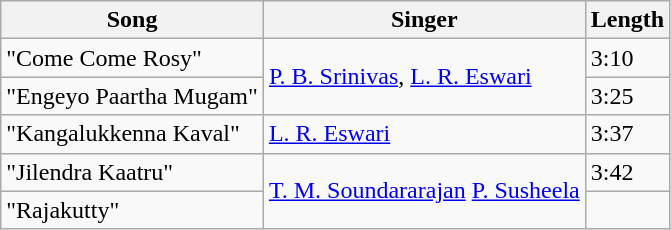<table class="wikitable">
<tr>
<th>Song</th>
<th>Singer</th>
<th>Length</th>
</tr>
<tr>
<td>"Come Come Rosy"</td>
<td rowspan="2"><a href='#'>P. B. Srinivas</a>, <a href='#'>L. R. Eswari</a></td>
<td>3:10</td>
</tr>
<tr>
<td>"Engeyo Paartha Mugam"</td>
<td>3:25</td>
</tr>
<tr>
<td>"Kangalukkenna Kaval"</td>
<td><a href='#'>L. R. Eswari</a></td>
<td>3:37</td>
</tr>
<tr>
<td>"Jilendra Kaatru"</td>
<td rowspan=2><a href='#'>T. M. Soundararajan</a> <a href='#'>P. Susheela</a></td>
<td>3:42</td>
</tr>
<tr>
<td>"Rajakutty"</td>
<td></td>
</tr>
</table>
